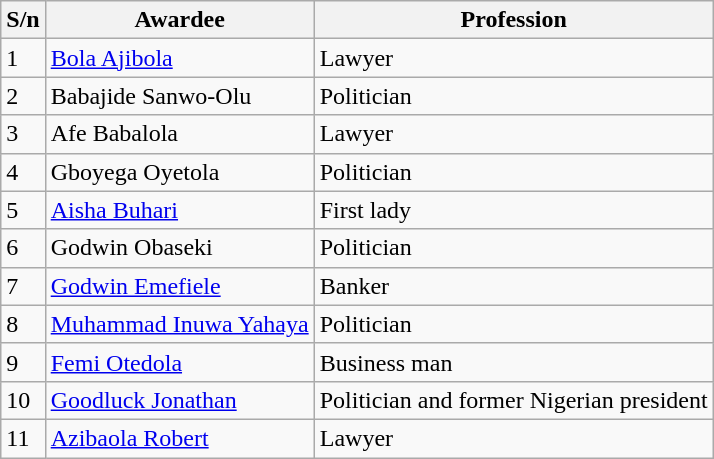<table class="wikitable">
<tr>
<th>S/n</th>
<th>Awardee</th>
<th>Profession</th>
</tr>
<tr>
<td>1</td>
<td><a href='#'>Bola Ajibola</a></td>
<td>Lawyer</td>
</tr>
<tr>
<td>2</td>
<td>Babajide Sanwo-Olu</td>
<td>Politician</td>
</tr>
<tr>
<td>3</td>
<td>Afe Babalola</td>
<td>Lawyer</td>
</tr>
<tr>
<td>4</td>
<td>Gboyega Oyetola</td>
<td>Politician</td>
</tr>
<tr>
<td>5</td>
<td><a href='#'>Aisha Buhari</a></td>
<td>First lady</td>
</tr>
<tr>
<td>6</td>
<td>Godwin Obaseki</td>
<td>Politician</td>
</tr>
<tr>
<td>7</td>
<td><a href='#'>Godwin Emefiele</a></td>
<td>Banker</td>
</tr>
<tr>
<td>8</td>
<td><a href='#'>Muhammad Inuwa Yahaya</a></td>
<td>Politician</td>
</tr>
<tr>
<td>9</td>
<td><a href='#'>Femi Otedola</a></td>
<td>Business man</td>
</tr>
<tr>
<td>10</td>
<td><a href='#'>Goodluck Jonathan</a></td>
<td>Politician and former Nigerian president</td>
</tr>
<tr>
<td>11</td>
<td><a href='#'>Azibaola Robert</a></td>
<td>Lawyer</td>
</tr>
</table>
